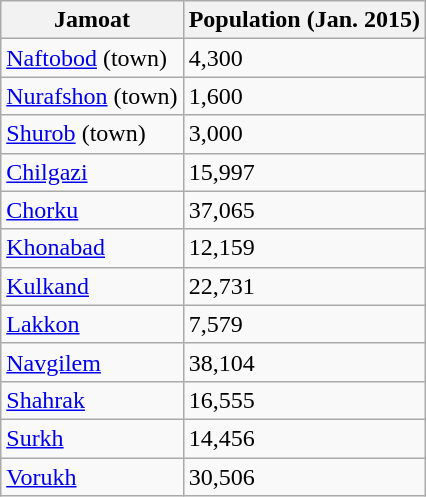<table class="wikitable" sortable">
<tr>
<th>Jamoat</th>
<th>Population (Jan. 2015)</th>
</tr>
<tr>
<td><a href='#'>Naftobod</a> (town)</td>
<td>4,300</td>
</tr>
<tr>
<td><a href='#'>Nurafshon</a> (town)</td>
<td>1,600</td>
</tr>
<tr>
<td><a href='#'>Shurob</a> (town)</td>
<td>3,000</td>
</tr>
<tr>
<td><a href='#'>Chilgazi</a></td>
<td>15,997</td>
</tr>
<tr>
<td><a href='#'>Chorku</a></td>
<td>37,065</td>
</tr>
<tr>
<td><a href='#'>Khonabad</a></td>
<td>12,159</td>
</tr>
<tr>
<td><a href='#'>Kulkand</a></td>
<td>22,731</td>
</tr>
<tr>
<td><a href='#'>Lakkon</a></td>
<td>7,579</td>
</tr>
<tr>
<td><a href='#'>Navgilem</a></td>
<td>38,104</td>
</tr>
<tr>
<td><a href='#'>Shahrak</a></td>
<td>16,555</td>
</tr>
<tr>
<td><a href='#'>Surkh</a></td>
<td>14,456</td>
</tr>
<tr>
<td><a href='#'>Vorukh</a></td>
<td>30,506</td>
</tr>
</table>
